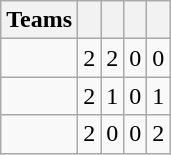<table class="wikitable" style="text-align: center;">
<tr>
<th>Teams</th>
<th></th>
<th></th>
<th></th>
<th></th>
</tr>
<tr>
<td align=left></td>
<td>2</td>
<td>2</td>
<td>0</td>
<td>0</td>
</tr>
<tr>
<td align=left></td>
<td>2</td>
<td>1</td>
<td>0</td>
<td>1</td>
</tr>
<tr>
<td align=left></td>
<td>2</td>
<td>0</td>
<td>0</td>
<td>2</td>
</tr>
</table>
